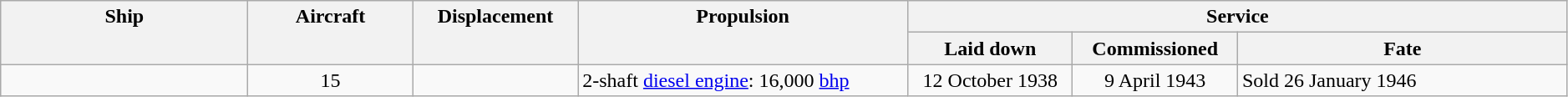<table class="wikitable" style="width:99%;">
<tr valign="top"|- valign="top">
<th style="width:15%; text-align:center;" rowspan="2">Ship</th>
<th style="width:10%; text-align:center;" rowspan="2">Aircraft</th>
<th style="width:10%; text-align:center;" rowspan="2">Displacement</th>
<th style="width:20%; text-align:center;" rowspan="2">Propulsion</th>
<th style="width:40%; text-align:center;" colspan="3">Service</th>
</tr>
<tr valign="top">
<th style="width:10%; text-align:center;">Laid down</th>
<th style="width:10%; text-align:center;">Commissioned</th>
<th style="width:20%; text-align:center;">Fate</th>
</tr>
<tr valign="top">
<td align= left></td>
<td style="text-align:center;">15</td>
<td style="text-align:center;"></td>
<td align= left>2-shaft <a href='#'>diesel engine</a>: 16,000 <a href='#'>bhp</a></td>
<td style="text-align:center;">12 October 1938</td>
<td style="text-align:center;">9 April 1943</td>
<td align= left>Sold 26 January 1946</td>
</tr>
</table>
